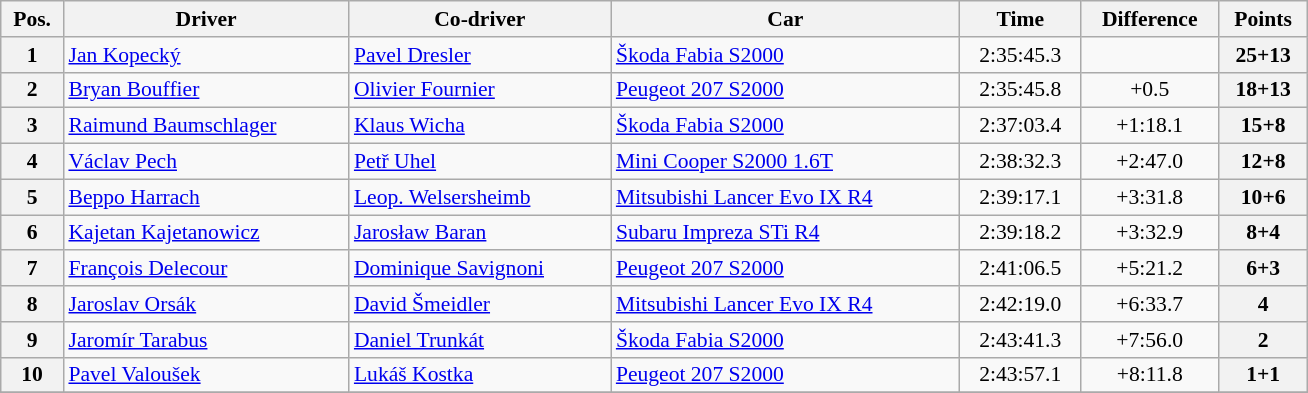<table class="wikitable" width="69%" style="text-align: center; font-size: 90%; max-width: 950px;">
<tr>
<th>Pos.</th>
<th>Driver</th>
<th>Co-driver</th>
<th>Car</th>
<th>Time</th>
<th>Difference</th>
<th>Points</th>
</tr>
<tr>
<th>1</th>
<td align=left> <a href='#'>Jan Kopecký</a></td>
<td align=left> <a href='#'>Pavel Dresler</a></td>
<td align=left> <a href='#'>Škoda Fabia S2000</a></td>
<td>2:35:45.3</td>
<td></td>
<th>25+13</th>
</tr>
<tr>
<th>2</th>
<td align=left> <a href='#'>Bryan Bouffier</a></td>
<td align=left> <a href='#'>Olivier Fournier</a></td>
<td align=left> <a href='#'>Peugeot 207 S2000</a></td>
<td>2:35:45.8</td>
<td>+0.5</td>
<th>18+13</th>
</tr>
<tr>
<th>3</th>
<td align=left> <a href='#'>Raimund Baumschlager</a></td>
<td align=left> <a href='#'>Klaus Wicha</a></td>
<td align=left> <a href='#'>Škoda Fabia S2000</a></td>
<td>2:37:03.4</td>
<td>+1:18.1</td>
<th>15+8</th>
</tr>
<tr>
<th>4</th>
<td align=left> <a href='#'>Václav Pech</a></td>
<td align=left> <a href='#'>Petř Uhel</a></td>
<td align=left> <a href='#'>Mini Cooper S2000 1.6T</a></td>
<td>2:38:32.3</td>
<td>+2:47.0</td>
<th>12+8</th>
</tr>
<tr>
<th>5</th>
<td align=left> <a href='#'>Beppo Harrach</a></td>
<td align=left> <a href='#'>Leop. Welsersheimb</a></td>
<td align=left> <a href='#'>Mitsubishi Lancer Evo IX R4</a></td>
<td>2:39:17.1</td>
<td>+3:31.8</td>
<th>10+6</th>
</tr>
<tr>
<th>6</th>
<td align=left> <a href='#'>Kajetan Kajetanowicz</a></td>
<td align=left> <a href='#'>Jarosław Baran</a></td>
<td align=left> <a href='#'>Subaru Impreza STi R4</a></td>
<td>2:39:18.2</td>
<td>+3:32.9</td>
<th>8+4</th>
</tr>
<tr>
<th>7</th>
<td align=left> <a href='#'>François Delecour</a></td>
<td align=left> <a href='#'>Dominique Savignoni</a></td>
<td align=left> <a href='#'>Peugeot 207 S2000</a></td>
<td>2:41:06.5</td>
<td>+5:21.2</td>
<th>6+3</th>
</tr>
<tr>
<th>8</th>
<td align=left> <a href='#'>Jaroslav Orsák</a></td>
<td align=left> <a href='#'>David Šmeidler</a></td>
<td align=left> <a href='#'>Mitsubishi Lancer Evo IX R4</a></td>
<td>2:42:19.0</td>
<td>+6:33.7</td>
<th>4</th>
</tr>
<tr>
<th>9</th>
<td align=left> <a href='#'>Jaromír Tarabus</a></td>
<td align=left> <a href='#'>Daniel Trunkát</a></td>
<td align=left> <a href='#'>Škoda Fabia S2000</a></td>
<td>2:43:41.3</td>
<td>+7:56.0</td>
<th>2</th>
</tr>
<tr>
<th>10</th>
<td align=left> <a href='#'>Pavel Valoušek</a></td>
<td align=left> <a href='#'>Lukáš Kostka</a></td>
<td align=left> <a href='#'>Peugeot 207 S2000</a></td>
<td>2:43:57.1</td>
<td>+8:11.8</td>
<th>1+1</th>
</tr>
<tr>
</tr>
</table>
